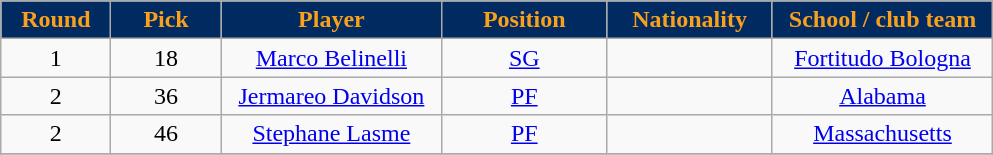<table class="wikitable sortable sortable">
<tr>
<th style="background:#002A60;color: #F9A01C" width="10%">Round</th>
<th style="background:#002A60;color: #F9A01C" width="10%">Pick</th>
<th style="background:#002A60;color: #F9A01C" width="20%">Player</th>
<th style="background:#002A60;color: #F9A01C" width="15%">Position</th>
<th style="background:#002A60;color: #F9A01C" width="15%">Nationality</th>
<th style="background:#002A60;color: #F9A01C" width="20%">School / club team</th>
</tr>
<tr style="text-align: center">
<td>1</td>
<td>18</td>
<td><a href='#'>Marco Belinelli</a></td>
<td><a href='#'>SG</a></td>
<td></td>
<td> <a href='#'>Fortitudo Bologna</a></td>
</tr>
<tr style="text-align: center">
<td>2</td>
<td>36</td>
<td><a href='#'>Jermareo Davidson</a></td>
<td><a href='#'>PF</a></td>
<td></td>
<td><a href='#'>Alabama</a></td>
</tr>
<tr style="text-align: center">
<td>2</td>
<td>46</td>
<td><a href='#'>Stephane Lasme</a></td>
<td><a href='#'>PF</a></td>
<td></td>
<td><a href='#'>Massachusetts</a></td>
</tr>
<tr>
</tr>
</table>
